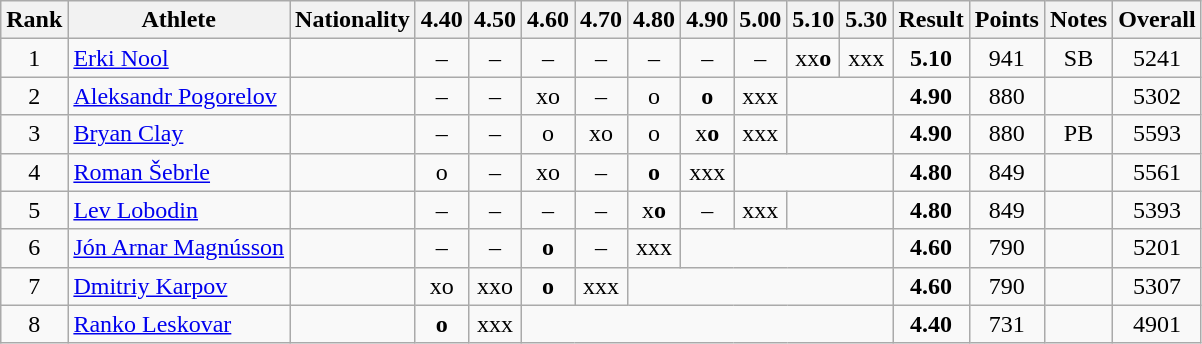<table class="wikitable sortable" style="text-align:center">
<tr>
<th>Rank</th>
<th>Athlete</th>
<th>Nationality</th>
<th>4.40</th>
<th>4.50</th>
<th>4.60</th>
<th>4.70</th>
<th>4.80</th>
<th>4.90</th>
<th>5.00</th>
<th>5.10</th>
<th>5.30</th>
<th>Result</th>
<th>Points</th>
<th>Notes</th>
<th>Overall</th>
</tr>
<tr>
<td>1</td>
<td align="left"><a href='#'>Erki Nool</a></td>
<td align=left></td>
<td>–</td>
<td>–</td>
<td>–</td>
<td>–</td>
<td>–</td>
<td>–</td>
<td>–</td>
<td>xx<strong>o</strong></td>
<td>xxx</td>
<td><strong>5.10</strong></td>
<td>941</td>
<td>SB</td>
<td>5241</td>
</tr>
<tr>
<td>2</td>
<td align="left"><a href='#'>Aleksandr Pogorelov</a></td>
<td align=left></td>
<td>–</td>
<td>–</td>
<td>xo</td>
<td>–</td>
<td>o</td>
<td><strong>o</strong></td>
<td>xxx</td>
<td colspan=2></td>
<td><strong>4.90</strong></td>
<td>880</td>
<td></td>
<td>5302</td>
</tr>
<tr>
<td>3</td>
<td align="left"><a href='#'>Bryan Clay</a></td>
<td align=left></td>
<td>–</td>
<td>–</td>
<td>o</td>
<td>xo</td>
<td>o</td>
<td>x<strong>o</strong></td>
<td>xxx</td>
<td colspan=2></td>
<td><strong>4.90</strong></td>
<td>880</td>
<td>PB</td>
<td>5593</td>
</tr>
<tr>
<td>4</td>
<td align="left"><a href='#'>Roman Šebrle</a></td>
<td align=left></td>
<td>o</td>
<td>–</td>
<td>xo</td>
<td>–</td>
<td><strong>o</strong></td>
<td>xxx</td>
<td colspan=3></td>
<td><strong>4.80</strong></td>
<td>849</td>
<td></td>
<td>5561</td>
</tr>
<tr>
<td>5</td>
<td align="left"><a href='#'>Lev Lobodin</a></td>
<td align=left></td>
<td>–</td>
<td>–</td>
<td>–</td>
<td>–</td>
<td>x<strong>o</strong></td>
<td>–</td>
<td>xxx</td>
<td colspan=2></td>
<td><strong>4.80</strong></td>
<td>849</td>
<td></td>
<td>5393</td>
</tr>
<tr>
<td>6</td>
<td align="left"><a href='#'>Jón Arnar Magnússon</a></td>
<td align=left></td>
<td>–</td>
<td>–</td>
<td><strong>o</strong></td>
<td>–</td>
<td>xxx</td>
<td colspan=4></td>
<td><strong>4.60</strong></td>
<td>790</td>
<td></td>
<td>5201</td>
</tr>
<tr>
<td>7</td>
<td align="left"><a href='#'>Dmitriy Karpov</a></td>
<td align=left></td>
<td>xo</td>
<td>xxo</td>
<td><strong>o</strong></td>
<td>xxx</td>
<td colspan=5></td>
<td><strong>4.60</strong></td>
<td>790</td>
<td></td>
<td>5307</td>
</tr>
<tr>
<td>8</td>
<td align="left"><a href='#'>Ranko Leskovar</a></td>
<td align=left></td>
<td><strong>o</strong></td>
<td>xxx</td>
<td colspan=7></td>
<td><strong>4.40</strong></td>
<td>731</td>
<td></td>
<td>4901</td>
</tr>
</table>
